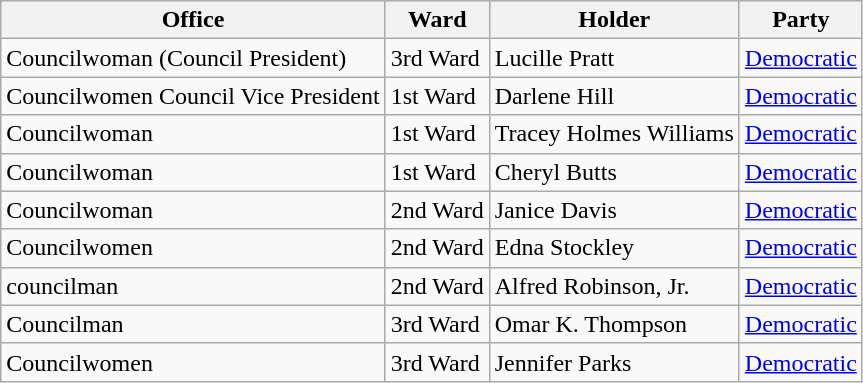<table class="wikitable">
<tr>
<th>Office</th>
<th>Ward</th>
<th>Holder</th>
<th>Party</th>
</tr>
<tr>
<td>Councilwoman (Council President)</td>
<td>3rd Ward</td>
<td>Lucille Pratt</td>
<td><a href='#'>Democratic</a></td>
</tr>
<tr>
<td>Councilwomen Council Vice President</td>
<td>1st Ward</td>
<td>Darlene Hill</td>
<td><a href='#'>Democratic</a></td>
</tr>
<tr>
<td>Councilwoman</td>
<td>1st Ward</td>
<td>Tracey Holmes Williams</td>
<td><a href='#'>Democratic</a></td>
</tr>
<tr>
<td>Councilwoman</td>
<td>1st Ward</td>
<td>Cheryl Butts</td>
<td><a href='#'>Democratic</a></td>
</tr>
<tr>
<td>Councilwoman</td>
<td>2nd Ward</td>
<td>Janice Davis</td>
<td><a href='#'>Democratic</a></td>
</tr>
<tr>
<td>Councilwomen</td>
<td>2nd Ward</td>
<td>Edna Stockley</td>
<td><a href='#'>Democratic</a></td>
</tr>
<tr>
<td>councilman</td>
<td>2nd Ward</td>
<td>Alfred Robinson, Jr.</td>
<td><a href='#'>Democratic</a></td>
</tr>
<tr>
<td>Councilman</td>
<td>3rd Ward</td>
<td>Omar K. Thompson</td>
<td><a href='#'>Democratic</a></td>
</tr>
<tr>
<td>Councilwomen</td>
<td>3rd Ward</td>
<td>Jennifer Parks</td>
<td><a href='#'>Democratic</a></td>
</tr>
</table>
